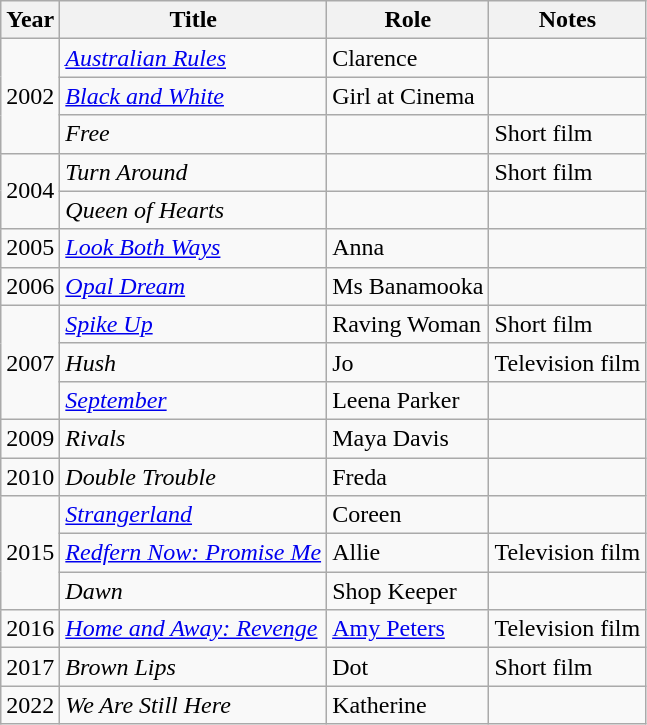<table class="wikitable sortable">
<tr>
<th>Year</th>
<th>Title</th>
<th>Role</th>
<th class="unsortable">Notes</th>
</tr>
<tr>
<td rowspan=3>2002</td>
<td><em><a href='#'>Australian Rules</a></em></td>
<td>Clarence</td>
<td></td>
</tr>
<tr>
<td><em><a href='#'>Black and White</a></em></td>
<td>Girl at Cinema</td>
<td></td>
</tr>
<tr>
<td><em>Free</em></td>
<td></td>
<td>Short film</td>
</tr>
<tr>
<td rowspan=2>2004</td>
<td><em>Turn Around</em></td>
<td></td>
<td>Short film</td>
</tr>
<tr>
<td><em>Queen of Hearts</em></td>
<td></td>
<td></td>
</tr>
<tr>
<td>2005</td>
<td><em><a href='#'>Look Both Ways</a></em></td>
<td>Anna</td>
<td></td>
</tr>
<tr>
<td>2006</td>
<td><em><a href='#'>Opal Dream</a></em></td>
<td>Ms Banamooka</td>
<td></td>
</tr>
<tr>
<td rowspan=3>2007</td>
<td><em><a href='#'>Spike Up</a></em></td>
<td>Raving Woman</td>
<td>Short film</td>
</tr>
<tr>
<td><em>Hush</em></td>
<td>Jo</td>
<td>Television film</td>
</tr>
<tr>
<td><em><a href='#'>September</a></em></td>
<td>Leena Parker</td>
<td></td>
</tr>
<tr>
<td>2009</td>
<td><em>Rivals</em></td>
<td>Maya Davis</td>
<td></td>
</tr>
<tr>
<td>2010</td>
<td><em>Double Trouble</em></td>
<td>Freda</td>
<td></td>
</tr>
<tr>
<td rowspan=3>2015</td>
<td><em><a href='#'>Strangerland</a></em></td>
<td>Coreen</td>
<td></td>
</tr>
<tr>
<td><em><a href='#'>Redfern Now: Promise Me</a></em></td>
<td>Allie</td>
<td>Television film</td>
</tr>
<tr>
<td><em>Dawn</em></td>
<td>Shop Keeper</td>
<td></td>
</tr>
<tr>
<td>2016</td>
<td><em><a href='#'>Home and Away: Revenge</a></em></td>
<td><a href='#'>Amy Peters</a></td>
<td>Television film</td>
</tr>
<tr>
<td>2017</td>
<td><em>Brown Lips</em></td>
<td>Dot</td>
<td>Short film</td>
</tr>
<tr>
<td>2022</td>
<td><em>We Are Still Here</em></td>
<td>Katherine</td>
<td></td>
</tr>
</table>
